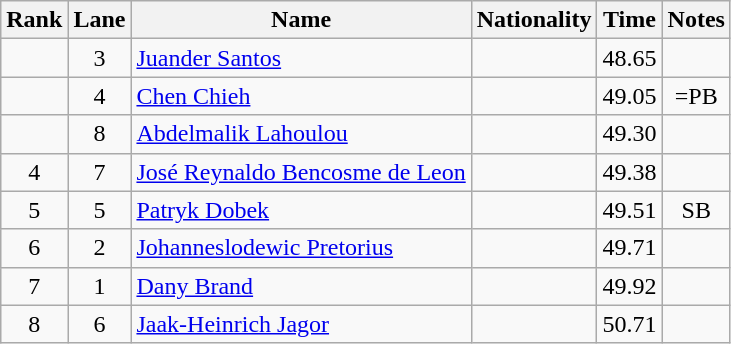<table class="wikitable sortable" style="text-align:center">
<tr>
<th>Rank</th>
<th>Lane</th>
<th>Name</th>
<th>Nationality</th>
<th>Time</th>
<th>Notes</th>
</tr>
<tr>
<td></td>
<td>3</td>
<td align=left><a href='#'>Juander Santos</a></td>
<td align=left></td>
<td>48.65</td>
<td></td>
</tr>
<tr>
<td></td>
<td>4</td>
<td align=left><a href='#'>Chen Chieh</a></td>
<td align=left></td>
<td>49.05</td>
<td>=PB</td>
</tr>
<tr>
<td></td>
<td>8</td>
<td align=left><a href='#'>Abdelmalik Lahoulou</a></td>
<td align=left></td>
<td>49.30</td>
<td></td>
</tr>
<tr>
<td>4</td>
<td>7</td>
<td align=left><a href='#'>José Reynaldo Bencosme de Leon</a></td>
<td align=left></td>
<td>49.38</td>
<td></td>
</tr>
<tr>
<td>5</td>
<td>5</td>
<td align=left><a href='#'>Patryk Dobek</a></td>
<td align=left></td>
<td>49.51</td>
<td>SB</td>
</tr>
<tr>
<td>6</td>
<td>2</td>
<td align=left><a href='#'>Johanneslodewic Pretorius</a></td>
<td align=left></td>
<td>49.71</td>
<td></td>
</tr>
<tr>
<td>7</td>
<td>1</td>
<td align=left><a href='#'>Dany Brand</a></td>
<td align=left></td>
<td>49.92</td>
<td></td>
</tr>
<tr>
<td>8</td>
<td>6</td>
<td align=left><a href='#'>Jaak-Heinrich Jagor</a></td>
<td align=left></td>
<td>50.71</td>
<td></td>
</tr>
</table>
